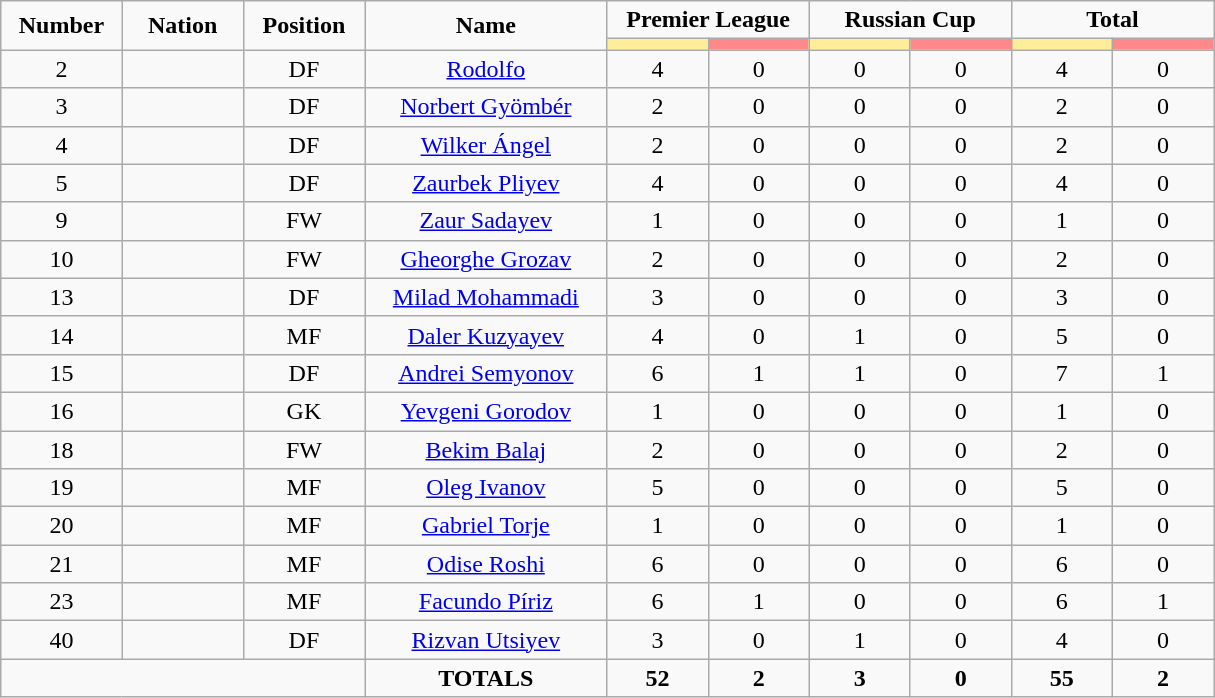<table class="wikitable" style="font-size: 100%; text-align: center;">
<tr>
<td rowspan="2" width="10%" align="center"><strong>Number</strong></td>
<td rowspan="2" width="10%" align="center"><strong>Nation</strong></td>
<td rowspan="2" width="10%" align="center"><strong>Position</strong></td>
<td rowspan="2" width="20%" align="center"><strong>Name</strong></td>
<td colspan="2" align="center"><strong>Premier League</strong></td>
<td colspan="2" align="center"><strong>Russian Cup</strong></td>
<td colspan="2" align="center"><strong>Total</strong></td>
</tr>
<tr>
<th width=60 style="background: #FFEE99"></th>
<th width=60 style="background: #FF8888"></th>
<th width=60 style="background: #FFEE99"></th>
<th width=60 style="background: #FF8888"></th>
<th width=60 style="background: #FFEE99"></th>
<th width=60 style="background: #FF8888"></th>
</tr>
<tr>
<td>2</td>
<td></td>
<td>DF</td>
<td><a href='#'>Rodolfo</a></td>
<td>4</td>
<td>0</td>
<td>0</td>
<td>0</td>
<td>4</td>
<td>0</td>
</tr>
<tr>
<td>3</td>
<td></td>
<td>DF</td>
<td><a href='#'>Norbert Gyömbér</a></td>
<td>2</td>
<td>0</td>
<td>0</td>
<td>0</td>
<td>2</td>
<td>0</td>
</tr>
<tr>
<td>4</td>
<td></td>
<td>DF</td>
<td><a href='#'>Wilker Ángel</a></td>
<td>2</td>
<td>0</td>
<td>0</td>
<td>0</td>
<td>2</td>
<td>0</td>
</tr>
<tr>
<td>5</td>
<td></td>
<td>DF</td>
<td><a href='#'>Zaurbek Pliyev</a></td>
<td>4</td>
<td>0</td>
<td>0</td>
<td>0</td>
<td>4</td>
<td>0</td>
</tr>
<tr>
<td>9</td>
<td></td>
<td>FW</td>
<td><a href='#'>Zaur Sadayev</a></td>
<td>1</td>
<td>0</td>
<td>0</td>
<td>0</td>
<td>1</td>
<td>0</td>
</tr>
<tr>
<td>10</td>
<td></td>
<td>FW</td>
<td><a href='#'>Gheorghe Grozav</a></td>
<td>2</td>
<td>0</td>
<td>0</td>
<td>0</td>
<td>2</td>
<td>0</td>
</tr>
<tr>
<td>13</td>
<td></td>
<td>DF</td>
<td><a href='#'>Milad Mohammadi</a></td>
<td>3</td>
<td>0</td>
<td>0</td>
<td>0</td>
<td>3</td>
<td>0</td>
</tr>
<tr>
<td>14</td>
<td></td>
<td>MF</td>
<td><a href='#'>Daler Kuzyayev</a></td>
<td>4</td>
<td>0</td>
<td>1</td>
<td>0</td>
<td>5</td>
<td>0</td>
</tr>
<tr>
<td>15</td>
<td></td>
<td>DF</td>
<td><a href='#'>Andrei Semyonov</a></td>
<td>6</td>
<td>1</td>
<td>1</td>
<td>0</td>
<td>7</td>
<td>1</td>
</tr>
<tr>
<td>16</td>
<td></td>
<td>GK</td>
<td><a href='#'>Yevgeni Gorodov</a></td>
<td>1</td>
<td>0</td>
<td>0</td>
<td>0</td>
<td>1</td>
<td>0</td>
</tr>
<tr>
<td>18</td>
<td></td>
<td>FW</td>
<td><a href='#'>Bekim Balaj</a></td>
<td>2</td>
<td>0</td>
<td>0</td>
<td>0</td>
<td>2</td>
<td>0</td>
</tr>
<tr>
<td>19</td>
<td></td>
<td>MF</td>
<td><a href='#'>Oleg Ivanov</a></td>
<td>5</td>
<td>0</td>
<td>0</td>
<td>0</td>
<td>5</td>
<td>0</td>
</tr>
<tr>
<td>20</td>
<td></td>
<td>MF</td>
<td><a href='#'>Gabriel Torje</a></td>
<td>1</td>
<td>0</td>
<td>0</td>
<td>0</td>
<td>1</td>
<td>0</td>
</tr>
<tr>
<td>21</td>
<td></td>
<td>MF</td>
<td><a href='#'>Odise Roshi</a></td>
<td>6</td>
<td>0</td>
<td>0</td>
<td>0</td>
<td>6</td>
<td>0</td>
</tr>
<tr>
<td>23</td>
<td></td>
<td>MF</td>
<td><a href='#'>Facundo Píriz</a></td>
<td>6</td>
<td>1</td>
<td>0</td>
<td>0</td>
<td>6</td>
<td>1</td>
</tr>
<tr>
<td>40</td>
<td></td>
<td>DF</td>
<td><a href='#'>Rizvan Utsiyev</a></td>
<td>3</td>
<td>0</td>
<td>1</td>
<td>0</td>
<td>4</td>
<td>0</td>
</tr>
<tr>
<td colspan="3"></td>
<td><strong>TOTALS</strong></td>
<td><strong>52</strong></td>
<td><strong>2</strong></td>
<td><strong>3</strong></td>
<td><strong>0</strong></td>
<td><strong>55</strong></td>
<td><strong>2</strong></td>
</tr>
</table>
